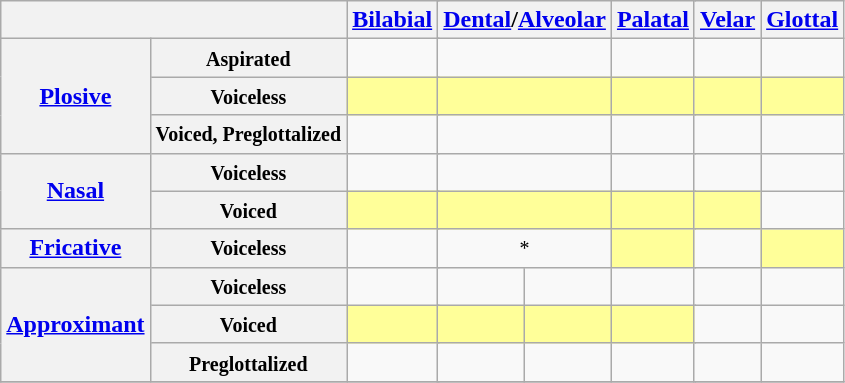<table class="wikitable" style="text-align: center">
<tr>
<th colspan="2"></th>
<th colspan="2"><a href='#'>Bilabial</a></th>
<th colspan="2"><a href='#'>Dental</a>/<a href='#'>Alveolar</a></th>
<th colspan="2"><a href='#'>Palatal</a></th>
<th colspan="2"><a href='#'>Velar</a></th>
<th><a href='#'>Glottal</a></th>
</tr>
<tr>
<th rowspan="3"><a href='#'>Plosive</a></th>
<th><small>Aspirated</small></th>
<td colspan="2"></td>
<td colspan="2"></td>
<td colspan="2"></td>
<td colspan="2"></td>
<td></td>
</tr>
<tr>
<th><small>Voiceless</small></th>
<td colspan="2" style="background:#FFFF99"></td>
<td colspan="2" style="background:#FFFF99"></td>
<td colspan="2" style="background:#FFFF99"></td>
<td colspan="2" style="background:#FFFF99"></td>
<td style="background:#FFFF99"></td>
</tr>
<tr>
<th><small>Voiced, Preglottalized</small></th>
<td colspan="2"></td>
<td colspan="2"></td>
<td colspan="2"></td>
<td colspan="2"></td>
<td></td>
</tr>
<tr>
<th rowspan="2"><a href='#'>Nasal</a></th>
<th><small>Voiceless</small></th>
<td colspan="2"></td>
<td colspan="2"></td>
<td colspan="2"></td>
<td colspan="2"></td>
<td></td>
</tr>
<tr>
<th><small>Voiced</small></th>
<td colspan="2" style="background:#FFFF99"></td>
<td colspan="2" style="background:#FFFF99"></td>
<td colspan="2" style="background:#FFFF99"></td>
<td colspan="2" style="background:#FFFF99"></td>
<td></td>
</tr>
<tr>
<th rowspan="1"><a href='#'>Fricative</a></th>
<th><small>Voiceless</small></th>
<td colspan="2"></td>
<td colspan="2"><small>*</small></td>
<td colspan="2" style="background:#FFFF99"></td>
<td colspan="2"></td>
<td style="background:#FFFF99"></td>
</tr>
<tr>
<th rowspan="3"><a href='#'>Approximant</a></th>
<th><small>Voiceless</small></th>
<td colspan="2"></td>
<td></td>
<td></td>
<td colspan="2"></td>
<td colspan="2"></td>
<td></td>
</tr>
<tr>
<th><small>Voiced</small></th>
<td colspan="2" style="background:#FFFF99"></td>
<td style="background:#FFFF99"></td>
<td style="background:#FFFF99"></td>
<td colspan="2" style="background:#FFFF99"></td>
<td colspan="2"></td>
<td></td>
</tr>
<tr>
<th><small>Preglottalized</small></th>
<td colspan="2"></td>
<td></td>
<td></td>
<td colspan="2"></td>
<td colspan="2"></td>
<td></td>
</tr>
<tr>
</tr>
</table>
